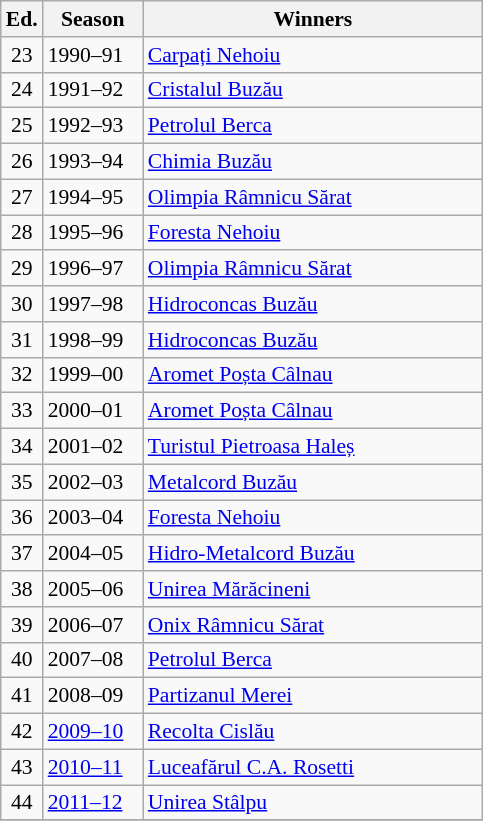<table class="wikitable" style="font-size:90%">
<tr>
<th><abbr>Ed.</abbr></th>
<th width="60">Season</th>
<th width="220">Winners</th>
</tr>
<tr>
<td align=center>23</td>
<td>1990–91</td>
<td><a href='#'>Carpați Nehoiu</a></td>
</tr>
<tr>
<td align=center>24</td>
<td>1991–92</td>
<td><a href='#'>Cristalul Buzău</a></td>
</tr>
<tr>
<td align=center>25</td>
<td>1992–93</td>
<td><a href='#'>Petrolul Berca</a></td>
</tr>
<tr>
<td align=center>26</td>
<td>1993–94</td>
<td><a href='#'>Chimia Buzău</a></td>
</tr>
<tr>
<td align=center>27</td>
<td>1994–95</td>
<td><a href='#'>Olimpia Râmnicu Sărat</a></td>
</tr>
<tr>
<td align=center>28</td>
<td>1995–96</td>
<td><a href='#'>Foresta Nehoiu</a></td>
</tr>
<tr>
<td align=center>29</td>
<td>1996–97</td>
<td><a href='#'>Olimpia Râmnicu Sărat</a></td>
</tr>
<tr>
<td align=center>30</td>
<td>1997–98</td>
<td><a href='#'>Hidroconcas Buzău</a></td>
</tr>
<tr>
<td align=center>31</td>
<td>1998–99</td>
<td><a href='#'>Hidroconcas Buzău</a></td>
</tr>
<tr>
<td align=center>32</td>
<td>1999–00</td>
<td><a href='#'>Aromet Poșta Câlnau</a></td>
</tr>
<tr>
<td align=center>33</td>
<td>2000–01</td>
<td><a href='#'>Aromet Poșta Câlnau</a></td>
</tr>
<tr>
<td align=center>34</td>
<td>2001–02</td>
<td><a href='#'>Turistul Pietroasa Haleș</a></td>
</tr>
<tr>
<td align=center>35</td>
<td>2002–03</td>
<td><a href='#'>Metalcord Buzău</a></td>
</tr>
<tr>
<td align=center>36</td>
<td>2003–04</td>
<td><a href='#'>Foresta Nehoiu</a></td>
</tr>
<tr>
<td align=center>37</td>
<td>2004–05</td>
<td><a href='#'>Hidro-Metalcord Buzău</a></td>
</tr>
<tr>
<td align=center>38</td>
<td>2005–06</td>
<td><a href='#'>Unirea Mărăcineni</a></td>
</tr>
<tr>
<td align=center>39</td>
<td>2006–07</td>
<td><a href='#'>Onix Râmnicu Sărat</a></td>
</tr>
<tr>
<td align=center>40</td>
<td>2007–08</td>
<td><a href='#'>Petrolul Berca</a></td>
</tr>
<tr>
<td align=center>41</td>
<td>2008–09</td>
<td><a href='#'>Partizanul Merei</a></td>
</tr>
<tr>
<td align=center>42</td>
<td><a href='#'>2009–10</a></td>
<td><a href='#'>Recolta Cislău</a></td>
</tr>
<tr>
<td align=center>43</td>
<td><a href='#'>2010–11</a></td>
<td><a href='#'>Luceafărul C.A. Rosetti</a></td>
</tr>
<tr>
<td align=center>44</td>
<td><a href='#'>2011–12</a></td>
<td><a href='#'>Unirea Stâlpu</a></td>
</tr>
<tr>
</tr>
</table>
